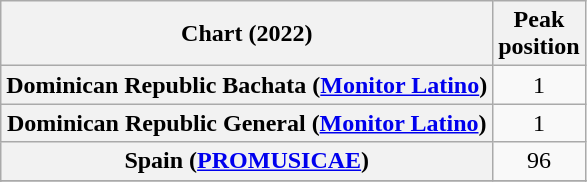<table class="wikitable sortable plainrowheaders" style="text-align:center;">
<tr>
<th scope="col">Chart (2022)</th>
<th scope="col">Peak<br>position</th>
</tr>
<tr>
<th scope="row">Dominican Republic Bachata (<a href='#'>Monitor Latino</a>)</th>
<td align=center>1</td>
</tr>
<tr>
<th scope="row">Dominican Republic General (<a href='#'>Monitor Latino</a>)</th>
<td align=center>1</td>
</tr>
<tr>
<th scope="row">Spain (<a href='#'>PROMUSICAE</a>)</th>
<td align="center">96</td>
</tr>
<tr>
</tr>
<tr>
</tr>
<tr>
</tr>
</table>
